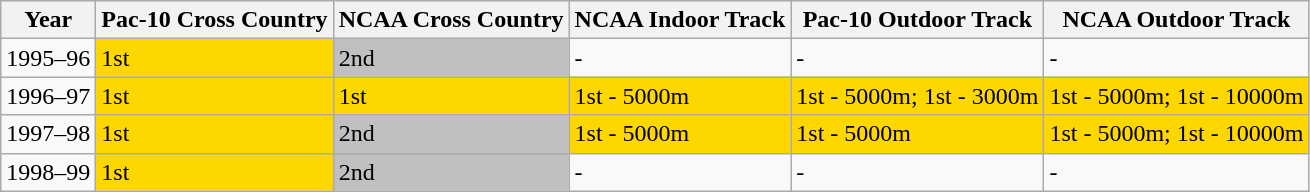<table class="wikitable sortable">
<tr>
<th>Year</th>
<th>Pac-10 Cross Country</th>
<th>NCAA Cross Country</th>
<th>NCAA Indoor Track</th>
<th>Pac-10 Outdoor Track</th>
<th>NCAA Outdoor Track</th>
</tr>
<tr>
<td>1995–96</td>
<td bgcolor=gold>1st</td>
<td bgcolor=silver>2nd</td>
<td>-</td>
<td>-</td>
<td>-</td>
</tr>
<tr>
<td>1996–97</td>
<td bgcolor=gold>1st</td>
<td bgcolor=gold>1st</td>
<td bgcolor=gold>1st - 5000m</td>
<td bgcolor=gold>1st - 5000m; 1st - 3000m</td>
<td bgcolor=gold>1st - 5000m; 1st - 10000m</td>
</tr>
<tr>
<td>1997–98</td>
<td bgcolor=gold>1st</td>
<td bgcolor=silver>2nd</td>
<td bgcolor=gold>1st - 5000m</td>
<td bgcolor=gold>1st - 5000m</td>
<td bgcolor=gold>1st - 5000m; 1st - 10000m</td>
</tr>
<tr>
<td>1998–99</td>
<td bgcolor=gold>1st</td>
<td bgcolor=silver>2nd</td>
<td>-</td>
<td>-</td>
<td>-</td>
</tr>
</table>
